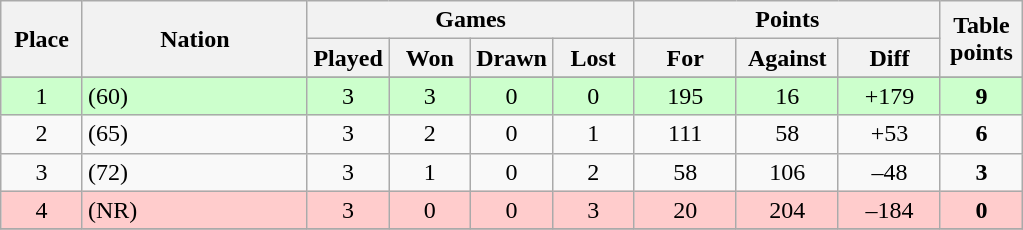<table class="wikitable">
<tr>
<th rowspan=2 width="8%">Place</th>
<th rowspan=2 width="22%">Nation</th>
<th colspan=4 width="32%">Games</th>
<th colspan=3 width="30%">Points</th>
<th rowspan=2 width="14%">Table<br>points</th>
</tr>
<tr>
<th width="8%">Played</th>
<th width="8%">Won</th>
<th width="8%">Drawn</th>
<th width="8%">Lost</th>
<th width="10%">For</th>
<th width="10%">Against</th>
<th width="10%">Diff</th>
</tr>
<tr>
</tr>
<tr bgcolor=#ccffcc align=center>
<td>1</td>
<td align=left>  (60)</td>
<td>3</td>
<td>3</td>
<td>0</td>
<td>0</td>
<td>195</td>
<td>16</td>
<td>+179</td>
<td><strong>9</strong></td>
</tr>
<tr align=center>
<td>2</td>
<td align=left>  (65)</td>
<td>3</td>
<td>2</td>
<td>0</td>
<td>1</td>
<td>111</td>
<td>58</td>
<td>+53</td>
<td><strong>6</strong></td>
</tr>
<tr align=center>
<td>3</td>
<td align=left>  (72)</td>
<td>3</td>
<td>1</td>
<td>0</td>
<td>2</td>
<td>58</td>
<td>106</td>
<td>–48</td>
<td><strong>3</strong></td>
</tr>
<tr bgcolor=#ffcccc align=center>
<td>4</td>
<td align=left>  (NR)</td>
<td>3</td>
<td>0</td>
<td>0</td>
<td>3</td>
<td>20</td>
<td>204</td>
<td>–184</td>
<td><strong>0</strong></td>
</tr>
<tr align=center>
</tr>
</table>
